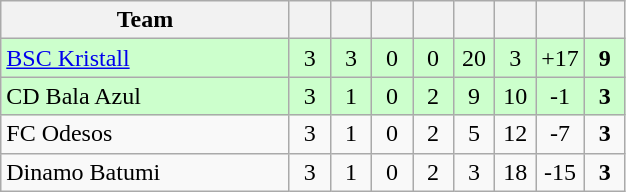<table class="wikitable" style="text-align: center;">
<tr>
<th width="185">Team</th>
<th width="20"></th>
<th width="20"></th>
<th width="20"></th>
<th width="20"></th>
<th width="20"></th>
<th width="20"></th>
<th width="20"></th>
<th width="20"></th>
</tr>
<tr bgcolor=#ccffcc>
<td align="left"> <a href='#'>BSC Kristall</a></td>
<td>3</td>
<td>3</td>
<td>0</td>
<td>0</td>
<td>20</td>
<td>3</td>
<td>+17</td>
<td><strong>9</strong></td>
</tr>
<tr bgcolor=#ccffcc>
<td align="left"> CD Bala Azul</td>
<td>3</td>
<td>1</td>
<td>0</td>
<td>2</td>
<td>9</td>
<td>10</td>
<td>-1</td>
<td><strong>3</strong></td>
</tr>
<tr>
<td align=left> FC Odesos</td>
<td>3</td>
<td>1</td>
<td>0</td>
<td>2</td>
<td>5</td>
<td>12</td>
<td>-7</td>
<td><strong>3</strong></td>
</tr>
<tr>
<td align=left> Dinamo Batumi</td>
<td>3</td>
<td>1</td>
<td>0</td>
<td>2</td>
<td>3</td>
<td>18</td>
<td>-15</td>
<td><strong>3</strong></td>
</tr>
</table>
